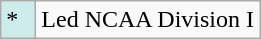<table class="wikitable">
<tr>
<td style="background:#cfecec; width:1em">*</td>
<td>Led NCAA Division I</td>
</tr>
</table>
